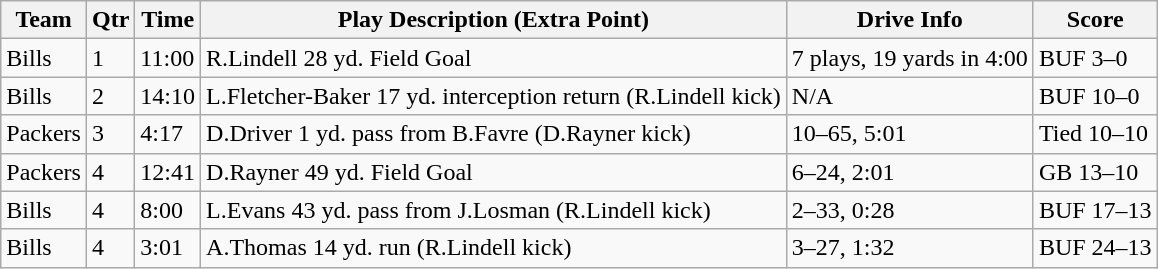<table class="wikitable">
<tr>
<th>Team</th>
<th>Qtr</th>
<th>Time</th>
<th>Play Description (Extra Point)</th>
<th>Drive Info</th>
<th>Score</th>
</tr>
<tr>
<td>Bills</td>
<td>1</td>
<td>11:00</td>
<td>R.Lindell 28 yd. Field Goal</td>
<td>7 plays, 19 yards in 4:00</td>
<td>BUF 3–0</td>
</tr>
<tr>
<td>Bills</td>
<td>2</td>
<td>14:10</td>
<td>L.Fletcher-Baker 17 yd. interception return (R.Lindell kick)</td>
<td>N/A</td>
<td>BUF 10–0</td>
</tr>
<tr>
<td>Packers</td>
<td>3</td>
<td>4:17</td>
<td>D.Driver 1 yd. pass from B.Favre (D.Rayner kick)</td>
<td>10–65, 5:01</td>
<td>Tied 10–10</td>
</tr>
<tr>
<td>Packers</td>
<td>4</td>
<td>12:41</td>
<td>D.Rayner 49 yd. Field Goal</td>
<td>6–24, 2:01</td>
<td>GB 13–10</td>
</tr>
<tr>
<td>Bills</td>
<td>4</td>
<td>8:00</td>
<td>L.Evans 43 yd. pass from J.Losman (R.Lindell kick)</td>
<td>2–33, 0:28</td>
<td>BUF 17–13</td>
</tr>
<tr>
<td>Bills</td>
<td>4</td>
<td>3:01</td>
<td>A.Thomas 14 yd. run (R.Lindell kick)</td>
<td>3–27, 1:32</td>
<td>BUF 24–13</td>
</tr>
</table>
